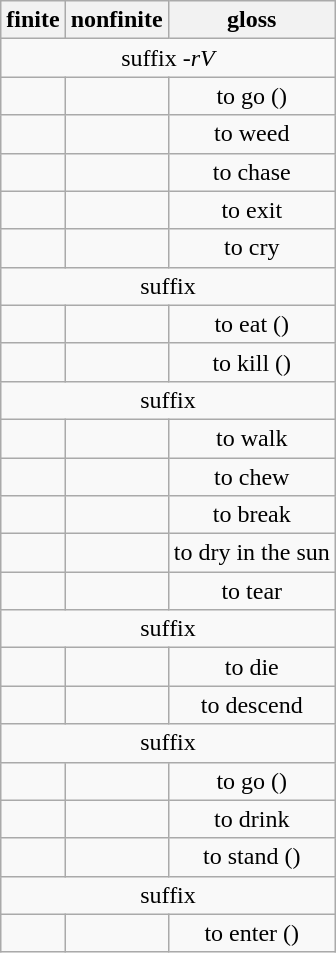<table class="wikitable" style="text-align: center;">
<tr>
<th>finite</th>
<th>nonfinite</th>
<th>gloss</th>
</tr>
<tr>
<td colspan="3">suffix <em>-rV</em></td>
</tr>
<tr>
<td></td>
<td></td>
<td>to go ()</td>
</tr>
<tr>
<td></td>
<td></td>
<td>to weed</td>
</tr>
<tr>
<td></td>
<td></td>
<td>to chase</td>
</tr>
<tr>
<td></td>
<td></td>
<td>to exit</td>
</tr>
<tr>
<td></td>
<td></td>
<td>to cry</td>
</tr>
<tr>
<td colspan="3">suffix </td>
</tr>
<tr>
<td></td>
<td></td>
<td>to eat ()</td>
</tr>
<tr>
<td></td>
<td></td>
<td>to kill ()</td>
</tr>
<tr>
<td colspan="3">suffix </td>
</tr>
<tr>
<td></td>
<td></td>
<td>to walk</td>
</tr>
<tr>
<td></td>
<td></td>
<td>to chew</td>
</tr>
<tr>
<td></td>
<td></td>
<td>to break</td>
</tr>
<tr>
<td></td>
<td></td>
<td>to dry in the sun</td>
</tr>
<tr>
<td></td>
<td></td>
<td>to tear</td>
</tr>
<tr>
<td colspan="3">suffix </td>
</tr>
<tr>
<td></td>
<td></td>
<td>to die</td>
</tr>
<tr>
<td></td>
<td></td>
<td>to descend</td>
</tr>
<tr>
<td colspan="3">suffix </td>
</tr>
<tr>
<td></td>
<td></td>
<td>to go ()</td>
</tr>
<tr>
<td></td>
<td></td>
<td>to drink</td>
</tr>
<tr>
<td></td>
<td></td>
<td>to stand ()</td>
</tr>
<tr>
<td colspan="3">suffix </td>
</tr>
<tr>
<td></td>
<td></td>
<td>to enter ()</td>
</tr>
</table>
